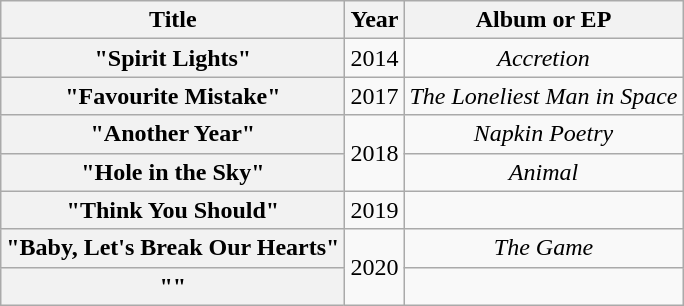<table class="wikitable plainrowheaders" style="text-align:center;">
<tr>
<th scope="col">Title</th>
<th scope="col">Year</th>
<th scope="col">Album or EP</th>
</tr>
<tr>
<th scope="row">"Spirit Lights"<br></th>
<td>2014</td>
<td><em>Accretion</em></td>
</tr>
<tr>
<th scope="row">"Favourite Mistake"<br></th>
<td>2017</td>
<td><em>The Loneliest Man in Space</em></td>
</tr>
<tr>
<th scope="row">"Another Year"<br></th>
<td rowspan="2">2018</td>
<td><em>Napkin Poetry</em></td>
</tr>
<tr>
<th scope="row">"Hole in the Sky"<br></th>
<td><em>Animal</em></td>
</tr>
<tr>
<th scope="row">"Think You Should"<br></th>
<td>2019</td>
<td></td>
</tr>
<tr>
<th scope="row">"Baby, Let's Break Our Hearts"<br></th>
<td rowspan="2">2020</td>
<td><em>The Game</em></td>
</tr>
<tr>
<th scope="row">""<br></th>
<td></td>
</tr>
</table>
